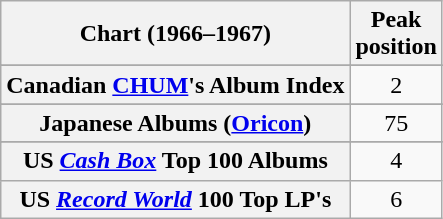<table class="wikitable sortable plainrowheaders">
<tr>
<th>Chart (1966–1967)</th>
<th>Peak<br>position</th>
</tr>
<tr>
</tr>
<tr>
<th scope="row">Canadian <a href='#'>CHUM</a>'s Album Index</th>
<td style="text-align:center;">2</td>
</tr>
<tr>
</tr>
<tr>
<th scope="row">Japanese Albums (<a href='#'>Oricon</a>)</th>
<td align="center">75</td>
</tr>
<tr>
</tr>
<tr>
<th scope="row">US <em><a href='#'>Cash Box</a></em> Top 100 Albums</th>
<td style="text-align:center;">4</td>
</tr>
<tr>
<th scope="row">US <em><a href='#'>Record World</a></em> 100 Top LP's</th>
<td style="text-align:center;">6</td>
</tr>
</table>
